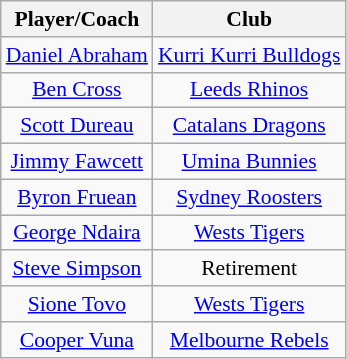<table class="wikitable sortable" style="text-align: center; font-size:90%">
<tr style="background:#efefef;">
<th>Player/Coach</th>
<th>Club</th>
</tr>
<tr>
<td><a href='#'>Daniel Abraham</a></td>
<td><a href='#'>Kurri Kurri Bulldogs</a></td>
</tr>
<tr>
<td><a href='#'>Ben Cross</a></td>
<td><a href='#'>Leeds Rhinos</a></td>
</tr>
<tr>
<td><a href='#'>Scott Dureau</a></td>
<td><a href='#'>Catalans Dragons</a></td>
</tr>
<tr>
<td><a href='#'>Jimmy Fawcett</a></td>
<td><a href='#'>Umina Bunnies</a></td>
</tr>
<tr>
<td><a href='#'>Byron Fruean</a></td>
<td><a href='#'>Sydney Roosters</a></td>
</tr>
<tr>
<td><a href='#'>George Ndaira</a></td>
<td><a href='#'>Wests Tigers</a></td>
</tr>
<tr>
<td><a href='#'>Steve Simpson</a></td>
<td>Retirement</td>
</tr>
<tr>
<td><a href='#'>Sione Tovo</a></td>
<td><a href='#'>Wests Tigers</a></td>
</tr>
<tr>
<td><a href='#'>Cooper Vuna</a></td>
<td><a href='#'>Melbourne Rebels</a></td>
</tr>
</table>
